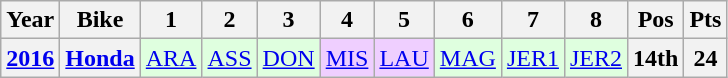<table class="wikitable" style="text-align:center">
<tr>
<th>Year</th>
<th>Bike</th>
<th>1</th>
<th>2</th>
<th>3</th>
<th>4</th>
<th>5</th>
<th>6</th>
<th>7</th>
<th>8</th>
<th>Pos</th>
<th>Pts</th>
</tr>
<tr>
<th><a href='#'>2016</a></th>
<th><a href='#'>Honda</a></th>
<td style="background:#dfffdf;"><a href='#'>ARA</a><br></td>
<td style="background:#dfffdf;"><a href='#'>ASS</a><br></td>
<td style="background:#dfffdf;"><a href='#'>DON</a><br></td>
<td style="background:#efcfff;"><a href='#'>MIS</a><br></td>
<td style="background:#efcfff;"><a href='#'>LAU</a><br></td>
<td style="background:#dfffdf;"><a href='#'>MAG</a><br></td>
<td style="background:#dfffdf;"><a href='#'>JER1</a><br></td>
<td style="background:#dfffdf;"><a href='#'>JER2</a><br></td>
<th>14th</th>
<th>24</th>
</tr>
</table>
